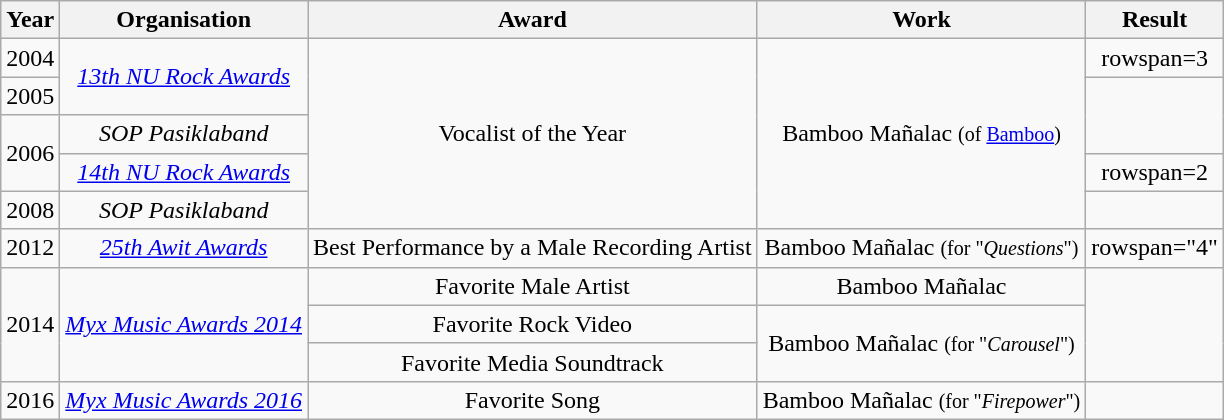<table class="wikitable plainrowheaders" style="text-align:center;">
<tr>
<th>Year</th>
<th>Organisation</th>
<th>Award</th>
<th>Work</th>
<th>Result</th>
</tr>
<tr>
<td>2004</td>
<td rowspan="2"><em><a href='#'>13th NU Rock Awards</a></em></td>
<td rowspan="5">Vocalist of the Year</td>
<td rowspan="5">Bamboo Mañalac <small>(of <a href='#'>Bamboo</a>)</small></td>
<td>rowspan=3 </td>
</tr>
<tr>
<td>2005</td>
</tr>
<tr>
<td rowspan="2">2006</td>
<td><em>SOP Pasiklaband</em></td>
</tr>
<tr>
<td><em><a href='#'>14th NU Rock Awards</a></em></td>
<td>rowspan=2 </td>
</tr>
<tr>
<td>2008</td>
<td><em>SOP Pasiklaband</em></td>
</tr>
<tr>
<td>2012</td>
<td><em><a href='#'>25th Awit Awards</a></em></td>
<td>Best Performance by a Male Recording Artist</td>
<td>Bamboo Mañalac <small>(for "<em>Questions</em>")</small></td>
<td>rowspan="4" </td>
</tr>
<tr>
<td rowspan="3">2014</td>
<td rowspan="3"><em><a href='#'>Myx Music Awards 2014</a></em></td>
<td>Favorite Male Artist</td>
<td>Bamboo Mañalac</td>
</tr>
<tr>
<td>Favorite Rock Video</td>
<td rowspan="2">Bamboo Mañalac <small>(for "<em>Carousel</em>")</small></td>
</tr>
<tr>
<td>Favorite Media Soundtrack</td>
</tr>
<tr>
<td>2016</td>
<td><em><a href='#'>Myx Music Awards 2016</a></em></td>
<td>Favorite Song</td>
<td>Bamboo Mañalac <small>(for "<em>Firepower</em>")</small></td>
<td></td>
</tr>
</table>
